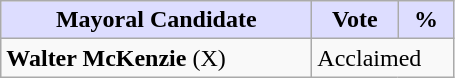<table class="wikitable">
<tr>
<th style="background:#ddf; width:200px;">Mayoral Candidate </th>
<th style="background:#ddf; width:50px;">Vote</th>
<th style="background:#ddf; width:30px;">%</th>
</tr>
<tr>
<td><strong>Walter McKenzie</strong> (X)</td>
<td colspan="2">Acclaimed</td>
</tr>
</table>
